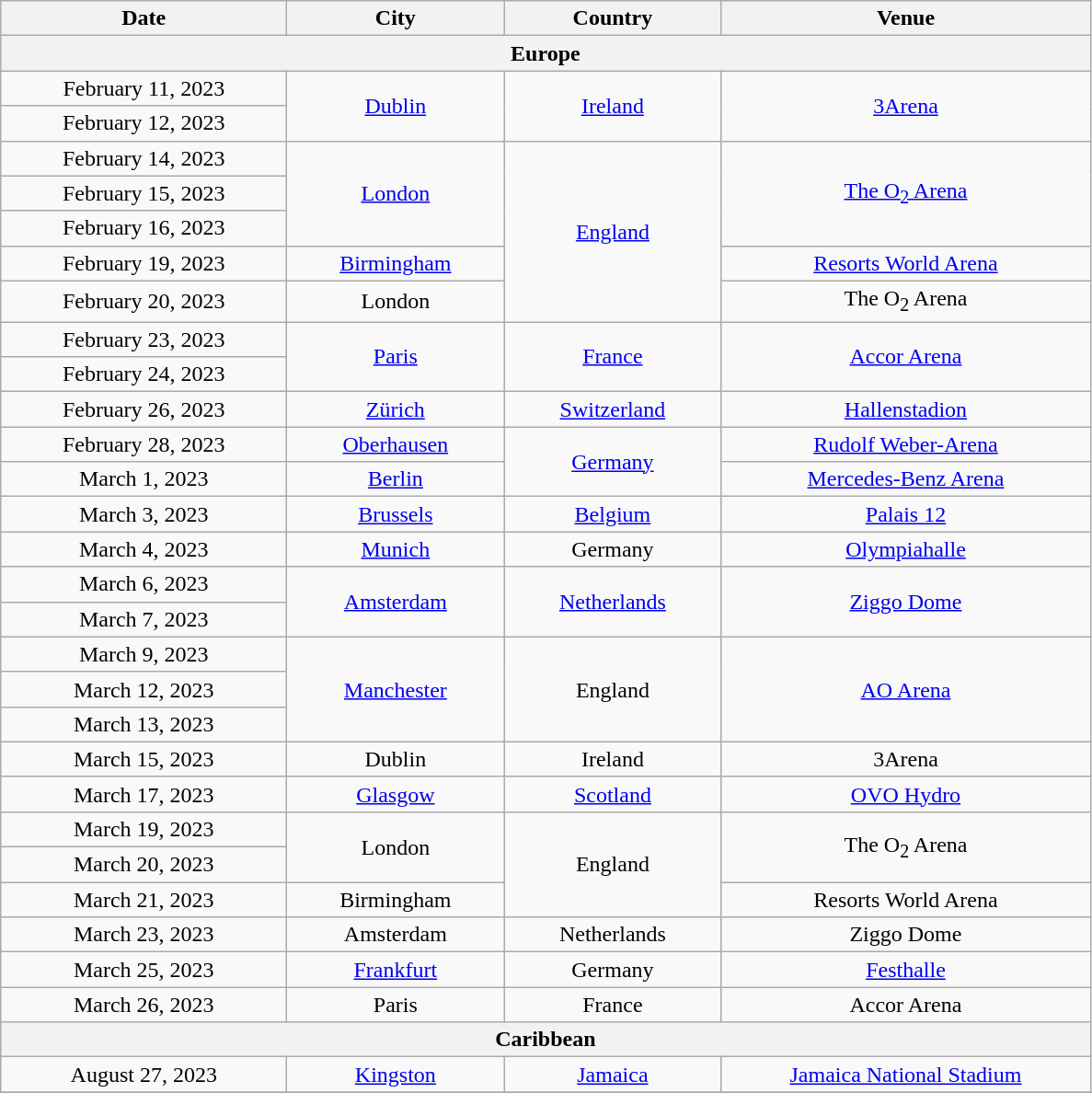<table class="wikitable" style="text-align:center;">
<tr>
<th style="width:200px;">Date</th>
<th style="width:150px;">City</th>
<th style="width:150px;">Country</th>
<th style="width:260px;">Venue</th>
</tr>
<tr>
<th colspan="4">Europe</th>
</tr>
<tr>
<td>February 11, 2023</td>
<td rowspan="2"><a href='#'>Dublin</a></td>
<td rowspan="2"><a href='#'>Ireland</a></td>
<td rowspan="2"><a href='#'>3Arena</a></td>
</tr>
<tr>
<td>February 12, 2023</td>
</tr>
<tr>
<td>February 14, 2023</td>
<td rowspan="3"><a href='#'>London</a></td>
<td rowspan="5"><a href='#'>England</a></td>
<td rowspan="3"><a href='#'>The O<sub>2</sub> Arena</a></td>
</tr>
<tr>
<td>February 15, 2023</td>
</tr>
<tr>
<td>February 16, 2023</td>
</tr>
<tr>
<td>February 19, 2023</td>
<td><a href='#'>Birmingham</a></td>
<td><a href='#'>Resorts World Arena</a></td>
</tr>
<tr>
<td>February 20, 2023</td>
<td>London</td>
<td>The O<sub>2</sub> Arena</td>
</tr>
<tr>
<td>February 23, 2023</td>
<td rowspan="2"><a href='#'>Paris</a></td>
<td rowspan="2"><a href='#'>France</a></td>
<td rowspan="2"><a href='#'>Accor Arena</a></td>
</tr>
<tr>
<td>February 24, 2023</td>
</tr>
<tr>
<td>February 26, 2023</td>
<td><a href='#'>Zürich</a></td>
<td><a href='#'>Switzerland</a></td>
<td><a href='#'>Hallenstadion</a></td>
</tr>
<tr>
<td>February 28, 2023</td>
<td><a href='#'>Oberhausen</a></td>
<td rowspan="2"><a href='#'>Germany</a></td>
<td><a href='#'>Rudolf Weber-Arena</a></td>
</tr>
<tr>
<td>March 1, 2023</td>
<td><a href='#'>Berlin</a></td>
<td><a href='#'>Mercedes-Benz Arena</a></td>
</tr>
<tr>
<td>March 3, 2023</td>
<td><a href='#'>Brussels</a></td>
<td><a href='#'>Belgium</a></td>
<td><a href='#'>Palais 12</a></td>
</tr>
<tr>
<td>March 4, 2023</td>
<td><a href='#'>Munich</a></td>
<td>Germany</td>
<td><a href='#'>Olympiahalle</a></td>
</tr>
<tr>
<td>March 6, 2023</td>
<td rowspan="2"><a href='#'>Amsterdam</a></td>
<td rowspan="2"><a href='#'>Netherlands</a></td>
<td rowspan="2"><a href='#'>Ziggo Dome</a></td>
</tr>
<tr>
<td>March 7, 2023</td>
</tr>
<tr>
<td>March 9, 2023</td>
<td rowspan="3"><a href='#'>Manchester</a></td>
<td rowspan="3">England</td>
<td rowspan="3"><a href='#'>AO Arena</a></td>
</tr>
<tr>
<td>March 12, 2023</td>
</tr>
<tr>
<td>March 13, 2023</td>
</tr>
<tr>
<td>March 15, 2023</td>
<td>Dublin</td>
<td>Ireland</td>
<td>3Arena</td>
</tr>
<tr>
<td>March 17, 2023</td>
<td><a href='#'>Glasgow</a></td>
<td><a href='#'>Scotland</a></td>
<td><a href='#'>OVO Hydro</a></td>
</tr>
<tr>
<td>March 19, 2023</td>
<td rowspan="2">London</td>
<td rowspan="3">England</td>
<td rowspan="2">The O<sub>2</sub> Arena</td>
</tr>
<tr>
<td>March 20, 2023</td>
</tr>
<tr>
<td>March 21, 2023</td>
<td>Birmingham</td>
<td>Resorts World Arena</td>
</tr>
<tr>
<td>March 23, 2023</td>
<td>Amsterdam</td>
<td>Netherlands</td>
<td>Ziggo Dome</td>
</tr>
<tr>
<td>March 25, 2023</td>
<td><a href='#'>Frankfurt</a></td>
<td>Germany</td>
<td><a href='#'>Festhalle</a></td>
</tr>
<tr>
<td>March 26, 2023</td>
<td>Paris</td>
<td>France</td>
<td>Accor Arena</td>
</tr>
<tr>
<th colspan="4">Caribbean</th>
</tr>
<tr>
<td>August 27, 2023</td>
<td rowspan="1"><a href='#'>Kingston</a></td>
<td><a href='#'>Jamaica</a></td>
<td><a href='#'>Jamaica National Stadium</a></td>
</tr>
<tr>
</tr>
</table>
